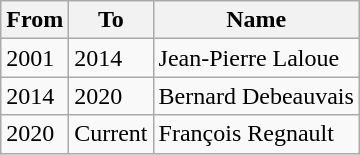<table class="wikitable">
<tr>
<th>From</th>
<th>To</th>
<th>Name</th>
</tr>
<tr>
<td>2001</td>
<td>2014</td>
<td>Jean-Pierre Laloue</td>
</tr>
<tr>
<td>2014</td>
<td>2020</td>
<td>Bernard Debeauvais</td>
</tr>
<tr>
<td>2020</td>
<td>Current</td>
<td>François Regnault</td>
</tr>
</table>
